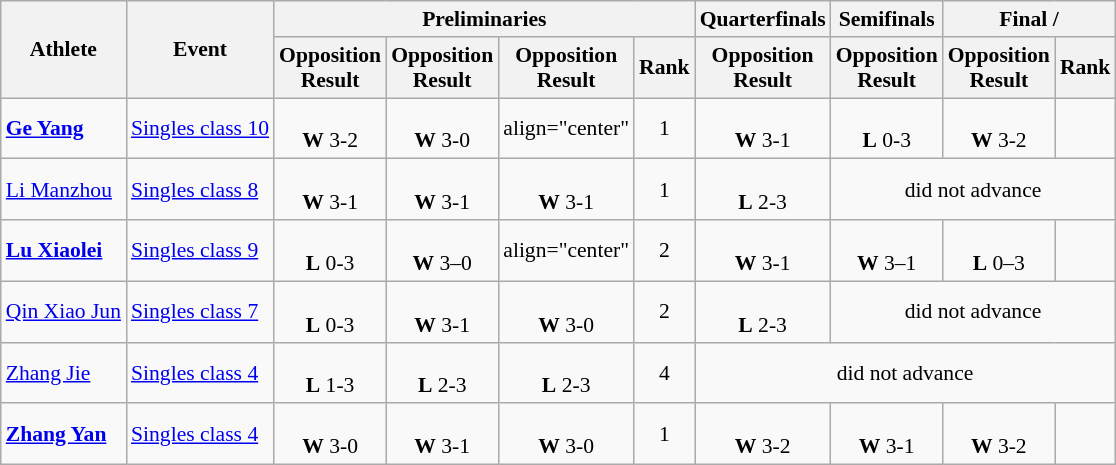<table class=wikitable style="font-size:90%">
<tr>
<th rowspan="2">Athlete</th>
<th rowspan="2">Event</th>
<th colspan="4">Preliminaries</th>
<th>Quarterfinals</th>
<th>Semifinals</th>
<th colspan="2">Final / </th>
</tr>
<tr>
<th>Opposition<br>Result</th>
<th>Opposition<br>Result</th>
<th>Opposition<br>Result</th>
<th>Rank</th>
<th>Opposition<br>Result</th>
<th>Opposition<br>Result</th>
<th>Opposition<br>Result</th>
<th>Rank</th>
</tr>
<tr>
<td><strong><a href='#'>Ge Yang</a></strong></td>
<td><a href='#'>Singles class 10</a></td>
<td align="center"><br><strong>W</strong> 3-2</td>
<td align="center"><br><strong>W</strong> 3-0</td>
<td>align="center" </td>
<td align="center">1</td>
<td align="center"><br><strong>W</strong> 3-1</td>
<td align="center"><br><strong>L</strong> 0-3</td>
<td align="center"><br><strong>W</strong> 3-2</td>
<td align="center"></td>
</tr>
<tr>
<td><a href='#'>Li Manzhou</a></td>
<td><a href='#'>Singles class 8</a></td>
<td align="center"><br><strong>W</strong> 3-1</td>
<td align="center"><br><strong>W</strong> 3-1</td>
<td align="center"><br><strong>W</strong> 3-1</td>
<td align="center">1</td>
<td align="center"><br><strong>L</strong> 2-3</td>
<td align="center" colspan="3">did not advance</td>
</tr>
<tr>
<td><strong><a href='#'>Lu Xiaolei</a></strong></td>
<td><a href='#'>Singles class 9</a></td>
<td align="center"><br><strong>L</strong> 0-3</td>
<td align="center"><br><strong>W</strong> 3–0</td>
<td>align="center" </td>
<td align="center">2</td>
<td align="center"><br><strong>W</strong> 3-1</td>
<td align="center"><br><strong>W</strong> 3–1</td>
<td align="center"><br><strong>L</strong> 0–3</td>
<td align="center"></td>
</tr>
<tr>
<td><a href='#'>Qin Xiao Jun</a></td>
<td><a href='#'>Singles class 7</a></td>
<td align="center"><br><strong>L</strong> 0-3</td>
<td align="center"><br><strong>W</strong> 3-1</td>
<td align="center"><br><strong>W</strong> 3-0</td>
<td align="center">2</td>
<td align="center"><br><strong>L</strong> 2-3</td>
<td align="center" colspan="3">did not advance</td>
</tr>
<tr>
<td><a href='#'>Zhang Jie</a></td>
<td><a href='#'>Singles class 4</a></td>
<td align="center"><br><strong>L</strong> 1-3</td>
<td align="center"><br><strong>L</strong> 2-3</td>
<td align="center"><br><strong>L</strong> 2-3</td>
<td align="center">4</td>
<td align="center" colspan="4">did not advance</td>
</tr>
<tr>
<td><strong><a href='#'>Zhang Yan</a></strong></td>
<td><a href='#'>Singles class 4</a></td>
<td align="center"><br><strong>W</strong> 3-0</td>
<td align="center"><br><strong>W</strong> 3-1</td>
<td align="center"><br> <strong>W</strong> 3-0</td>
<td align="center">1</td>
<td align="center"><br><strong>W</strong> 3-2</td>
<td align="center"><br><strong>W</strong> 3-1</td>
<td align="center"><br><strong>W</strong> 3-2</td>
<td align="center"></td>
</tr>
</table>
